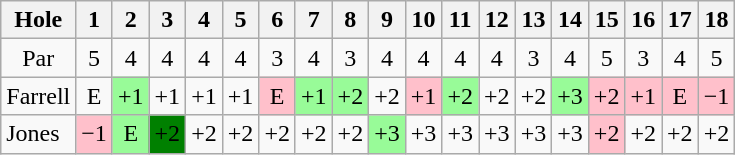<table class="wikitable" style="text-align:center">
<tr>
<th>Hole</th>
<th> 1 </th>
<th> 2 </th>
<th> 3 </th>
<th> 4 </th>
<th> 5 </th>
<th> 6 </th>
<th> 7 </th>
<th> 8 </th>
<th> 9 </th>
<th>10</th>
<th>11</th>
<th>12</th>
<th>13</th>
<th>14</th>
<th>15</th>
<th>16</th>
<th>17</th>
<th>18</th>
</tr>
<tr>
<td>Par</td>
<td>5</td>
<td>4</td>
<td>4</td>
<td>4</td>
<td>4</td>
<td>3</td>
<td>4</td>
<td>3</td>
<td>4</td>
<td>4</td>
<td>4</td>
<td>4</td>
<td>3</td>
<td>4</td>
<td>5</td>
<td>3</td>
<td>4</td>
<td>5</td>
</tr>
<tr>
<td align=left> Farrell</td>
<td>E</td>
<td style="background: PaleGreen;">+1</td>
<td>+1</td>
<td>+1</td>
<td>+1</td>
<td style="background: Pink;">E</td>
<td style="background: PaleGreen;">+1</td>
<td style="background: PaleGreen;">+2</td>
<td>+2</td>
<td style="background: Pink;">+1</td>
<td style="background: PaleGreen;">+2</td>
<td>+2</td>
<td>+2</td>
<td style="background: PaleGreen;">+3</td>
<td style="background: Pink;">+2</td>
<td style="background: Pink;">+1</td>
<td style="background: Pink;">E</td>
<td style="background: Pink;">−1</td>
</tr>
<tr>
<td align=left> Jones</td>
<td style="background: Pink;">−1</td>
<td style="background: PaleGreen;">E</td>
<td style="background: Green;">+2</td>
<td>+2</td>
<td>+2</td>
<td>+2</td>
<td>+2</td>
<td>+2</td>
<td style="background: PaleGreen;">+3</td>
<td>+3</td>
<td>+3</td>
<td>+3</td>
<td>+3</td>
<td>+3</td>
<td style="background: Pink;">+2</td>
<td>+2</td>
<td>+2</td>
<td>+2</td>
</tr>
</table>
